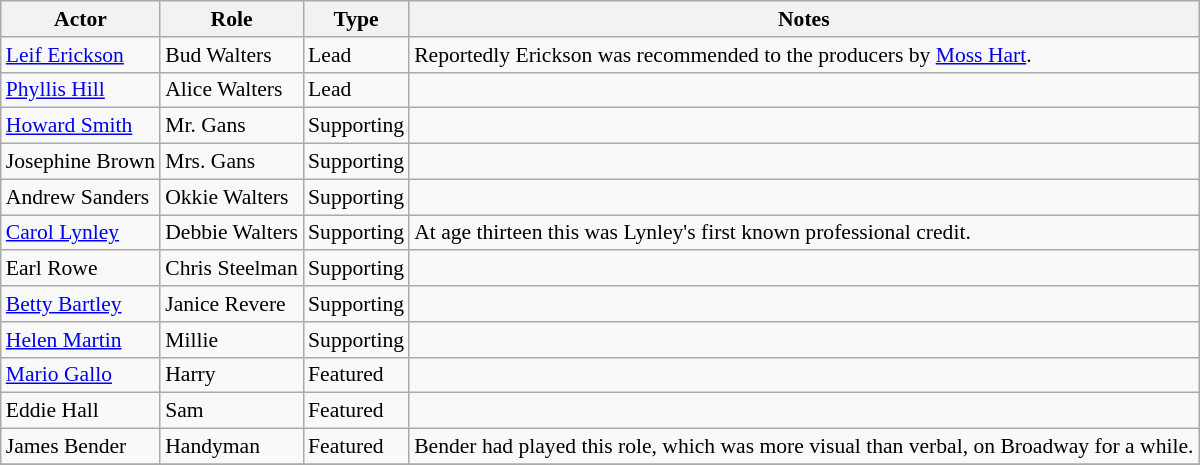<table class="wikitable sortable plainrowheaders" style="font-size: 90%">
<tr>
<th scope="col">Actor</th>
<th scope="col">Role</th>
<th scope="col">Type</th>
<th scope="col">Notes</th>
</tr>
<tr>
<td><a href='#'>Leif Erickson</a></td>
<td>Bud Walters</td>
<td>Lead</td>
<td>Reportedly Erickson was recommended to the producers by <a href='#'>Moss Hart</a>.</td>
</tr>
<tr>
<td><a href='#'>Phyllis Hill</a></td>
<td>Alice Walters</td>
<td>Lead</td>
<td></td>
</tr>
<tr>
<td><a href='#'>Howard Smith</a></td>
<td>Mr. Gans</td>
<td>Supporting</td>
<td></td>
</tr>
<tr>
<td>Josephine Brown</td>
<td>Mrs. Gans</td>
<td>Supporting</td>
<td></td>
</tr>
<tr>
<td>Andrew Sanders</td>
<td>Okkie Walters</td>
<td>Supporting</td>
<td></td>
</tr>
<tr>
<td><a href='#'>Carol Lynley</a></td>
<td>Debbie Walters</td>
<td>Supporting</td>
<td>At age thirteen this was Lynley's first known professional credit.</td>
</tr>
<tr>
<td>Earl Rowe</td>
<td>Chris Steelman</td>
<td>Supporting</td>
<td></td>
</tr>
<tr>
<td><a href='#'>Betty Bartley</a></td>
<td>Janice Revere</td>
<td>Supporting</td>
<td></td>
</tr>
<tr>
<td><a href='#'>Helen Martin</a></td>
<td>Millie</td>
<td>Supporting</td>
<td></td>
</tr>
<tr>
<td><a href='#'>Mario Gallo</a></td>
<td>Harry</td>
<td>Featured</td>
<td></td>
</tr>
<tr>
<td>Eddie Hall</td>
<td>Sam</td>
<td>Featured</td>
<td></td>
</tr>
<tr>
<td>James Bender</td>
<td>Handyman</td>
<td>Featured</td>
<td>Bender had played this role, which was more visual than verbal, on Broadway for a while.</td>
</tr>
<tr>
</tr>
</table>
